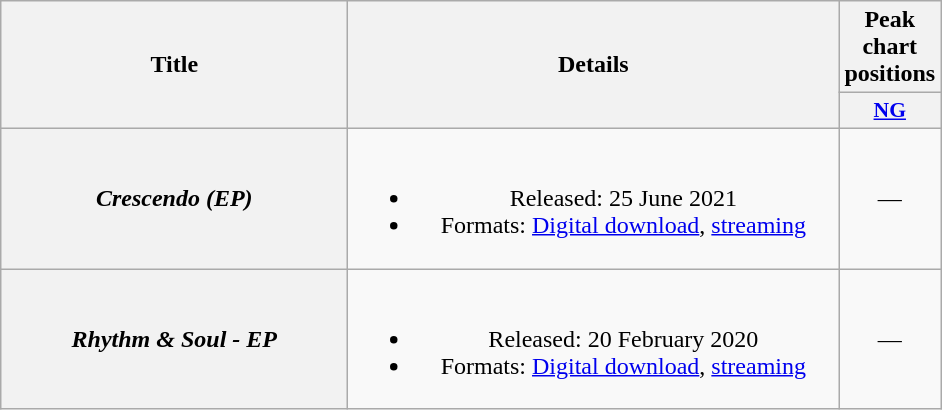<table class="wikitable plainrowheaders" style="text-align:center;">
<tr>
<th scope="col" rowspan="2" style="width:14em;">Title</th>
<th scope="col" rowspan="2" style="width:20em;">Details</th>
<th scope="col" colspan="1">Peak chart positions</th>
</tr>
<tr>
<th scope="col" style="width:2.8em;font-size:90%;"><a href='#'>NG</a><br></th>
</tr>
<tr>
<th scope="row"><em>Crescendo (EP)</em></th>
<td><br><ul><li>Released: 25 June 2021</li><li>Formats: <a href='#'>Digital download</a>, <a href='#'>streaming</a></li></ul></td>
<td>—</td>
</tr>
<tr>
<th scope="row"><em>Rhythm & Soul - EP</em></th>
<td><br><ul><li>Released: 20 February 2020</li><li>Formats: <a href='#'>Digital download</a>, <a href='#'>streaming</a></li></ul></td>
<td>—</td>
</tr>
</table>
